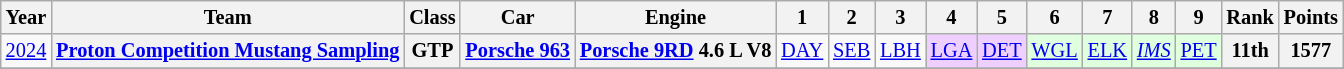<table class="wikitable" style="text-align:center; font-size:85%">
<tr>
<th>Year</th>
<th>Team</th>
<th>Class</th>
<th>Car</th>
<th>Engine</th>
<th>1</th>
<th>2</th>
<th>3</th>
<th>4</th>
<th>5</th>
<th>6</th>
<th>7</th>
<th>8</th>
<th>9</th>
<th>Rank</th>
<th>Points</th>
</tr>
<tr>
<td><a href='#'>2024</a></td>
<th nowrap><a href='#'>Proton Competition Mustang Sampling</a></th>
<th>GTP</th>
<th nowrap><a href='#'>Porsche 963</a></th>
<th nowrap><a href='#'>Porsche 9RD</a> 4.6 L V8</th>
<td><a href='#'>DAY</a></td>
<td><a href='#'>SEB</a></td>
<td><a href='#'>LBH</a></td>
<td style="background:#EFCFFF;"><a href='#'>LGA</a><br></td>
<td style="background:#EFCFFF;"><a href='#'>DET</a><br></td>
<td style="background:#DFFFDF;"><a href='#'>WGL</a><br></td>
<td style="background:#DFFFDF;"><a href='#'>ELK</a><br></td>
<td style="background:#DFFFDF;"><em><a href='#'>IMS</a></em><br></td>
<td style="background:#DFFFDF;"><a href='#'>PET</a><br></td>
<th>11th</th>
<th>1577</th>
</tr>
<tr>
</tr>
</table>
